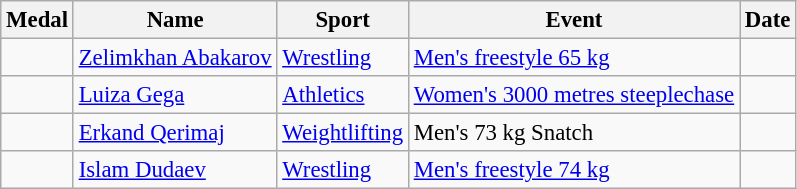<table class="wikitable sortable" style="font-size: 95%">
<tr>
<th>Medal</th>
<th>Name</th>
<th>Sport</th>
<th>Event</th>
<th>Date</th>
</tr>
<tr>
<td></td>
<td><a href='#'>Zelimkhan Abakarov</a></td>
<td><a href='#'>Wrestling</a></td>
<td><a href='#'>Men's freestyle 65 kg</a></td>
<td></td>
</tr>
<tr>
<td></td>
<td><a href='#'>Luiza Gega</a></td>
<td><a href='#'>Athletics</a></td>
<td><a href='#'>Women's 3000 metres steeplechase</a></td>
<td></td>
</tr>
<tr>
<td></td>
<td><a href='#'>Erkand Qerimaj</a></td>
<td><a href='#'>Weightlifting</a></td>
<td>Men's 73 kg Snatch</td>
<td></td>
</tr>
<tr>
<td></td>
<td><a href='#'>Islam Dudaev</a></td>
<td><a href='#'>Wrestling</a></td>
<td><a href='#'>Men's freestyle 74 kg</a></td>
<td></td>
</tr>
</table>
